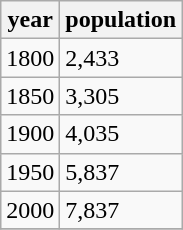<table class="wikitable">
<tr>
<th>year</th>
<th>population</th>
</tr>
<tr>
<td>1800</td>
<td>2,433</td>
</tr>
<tr>
<td>1850</td>
<td>3,305</td>
</tr>
<tr>
<td>1900</td>
<td>4,035</td>
</tr>
<tr>
<td>1950</td>
<td>5,837</td>
</tr>
<tr>
<td>2000</td>
<td>7,837</td>
</tr>
<tr>
</tr>
</table>
